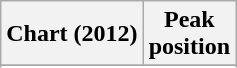<table class="wikitable sortable plainrowheaders" style="text-align:center">
<tr>
<th scope="col">Chart (2012)</th>
<th scope="col">Peak<br>position</th>
</tr>
<tr>
</tr>
<tr>
</tr>
<tr>
</tr>
</table>
